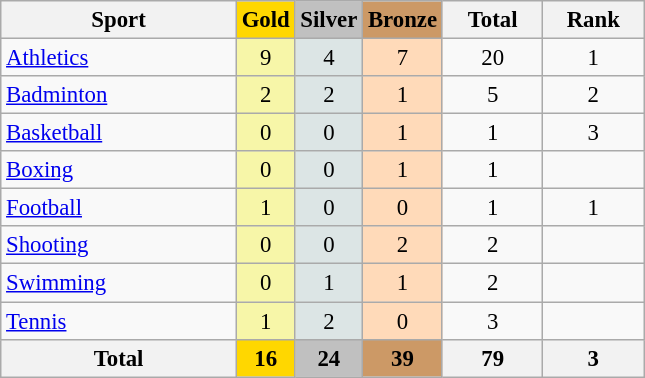<table class="wikitable sortable" style="text-align:center; font-size:95%">
<tr>
<th width=150>Sport</th>
<th style="background-color:gold; width=60;"><strong>Gold</strong></th>
<th style="background-color:silver; width=60;"><strong>Silver</strong></th>
<th style="background-color:#cc9966; width=60;"><strong>Bronze</strong></th>
<th width=60>Total</th>
<th width=60>Rank</th>
</tr>
<tr>
<td align=left> <a href='#'>Athletics</a></td>
<td bgcolor=#f7f6a8>9</td>
<td bgcolor=#dce5e5>4</td>
<td bgcolor=#ffdab9>7</td>
<td>20</td>
<td>1</td>
</tr>
<tr>
<td align=left> <a href='#'>Badminton</a></td>
<td bgcolor=#f7f6a8>2</td>
<td bgcolor=#dce5e5>2</td>
<td bgcolor=#ffdab9>1</td>
<td>5</td>
<td>2</td>
</tr>
<tr>
<td align=left> <a href='#'>Basketball</a></td>
<td bgcolor=#f7f6a8>0</td>
<td bgcolor=#dce5e5>0</td>
<td bgcolor=#ffdab9>1</td>
<td>1</td>
<td>3</td>
</tr>
<tr>
<td align=left> <a href='#'>Boxing</a></td>
<td bgcolor=#f7f6a8>0</td>
<td bgcolor=#dce5e5>0</td>
<td bgcolor=#ffdab9>1</td>
<td>1</td>
<td></td>
</tr>
<tr>
<td align=left> <a href='#'>Football</a></td>
<td bgcolor=#f7f6a8>1</td>
<td bgcolor=#dce5e5>0</td>
<td bgcolor=#ffdab9>0</td>
<td>1</td>
<td>1</td>
</tr>
<tr>
<td align=left> <a href='#'>Shooting</a></td>
<td bgcolor=#f7f6a8>0</td>
<td bgcolor=#dce5e5>0</td>
<td bgcolor=#ffdab9>2</td>
<td>2</td>
<td></td>
</tr>
<tr>
<td align=left> <a href='#'>Swimming</a></td>
<td bgcolor=#f7f6a8>0</td>
<td bgcolor=#dce5e5>1</td>
<td bgcolor=#ffdab9>1</td>
<td>2</td>
<td></td>
</tr>
<tr>
<td align=left> <a href='#'>Tennis</a></td>
<td bgcolor=#f7f6a8>1</td>
<td bgcolor=#dce5e5>2</td>
<td bgcolor=#ffdab9>0</td>
<td>3</td>
<td></td>
</tr>
<tr>
<th>Total</th>
<th style="background-color:gold; width=60;">16</th>
<th style="background-color:silver; width=60;">24</th>
<th style="background-color:#cc9966; width=60;">39</th>
<th>79</th>
<th>3</th>
</tr>
</table>
